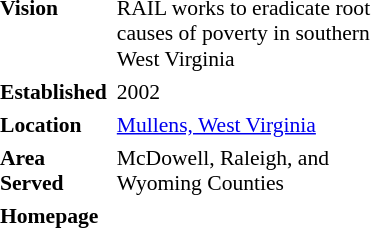<table class="toccolours" style="float: right; margin-left: 1em; width: 20em; font-size: 90%;" cellspacing="3">
<tr>
<td colspan="2" style="padding: 1em 0; text-align: center;"></td>
</tr>
<tr style="vertical-align: top;">
<td><strong>Vision</strong></td>
<td style="padding-right: 1em;">RAIL works to eradicate root causes of poverty in southern West Virginia</td>
</tr>
<tr style="vertical-align: top;">
<td><strong>Established</strong></td>
<td style="padding-right: 1em;">2002</td>
</tr>
<tr style="vertical-align: top;">
<td><strong>Location</strong></td>
<td style="padding-right: 1em;"><a href='#'>Mullens, West Virginia</a></td>
</tr>
<tr style="vertical-align: top;">
<td><strong>Area Served</strong></td>
<td style="padding-right: 1em;">McDowell, Raleigh, and Wyoming Counties</td>
</tr>
<tr style="vertical-align: top;">
<td><strong>Homepage</strong></td>
<td style="padding-right: 1em;"></td>
</tr>
</table>
